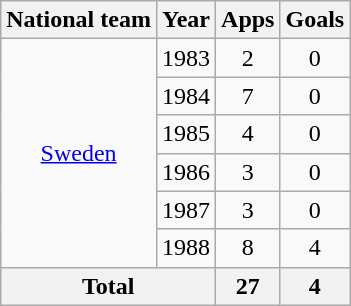<table class="wikitable" style="text-align:center">
<tr>
<th>National team</th>
<th>Year</th>
<th>Apps</th>
<th>Goals</th>
</tr>
<tr>
<td rowspan="6"><a href='#'>Sweden</a></td>
<td>1983</td>
<td>2</td>
<td>0</td>
</tr>
<tr>
<td>1984</td>
<td>7</td>
<td>0</td>
</tr>
<tr>
<td>1985</td>
<td>4</td>
<td>0</td>
</tr>
<tr>
<td>1986</td>
<td>3</td>
<td>0</td>
</tr>
<tr>
<td>1987</td>
<td>3</td>
<td>0</td>
</tr>
<tr>
<td>1988</td>
<td>8</td>
<td>4</td>
</tr>
<tr>
<th colspan="2">Total</th>
<th>27</th>
<th>4</th>
</tr>
</table>
